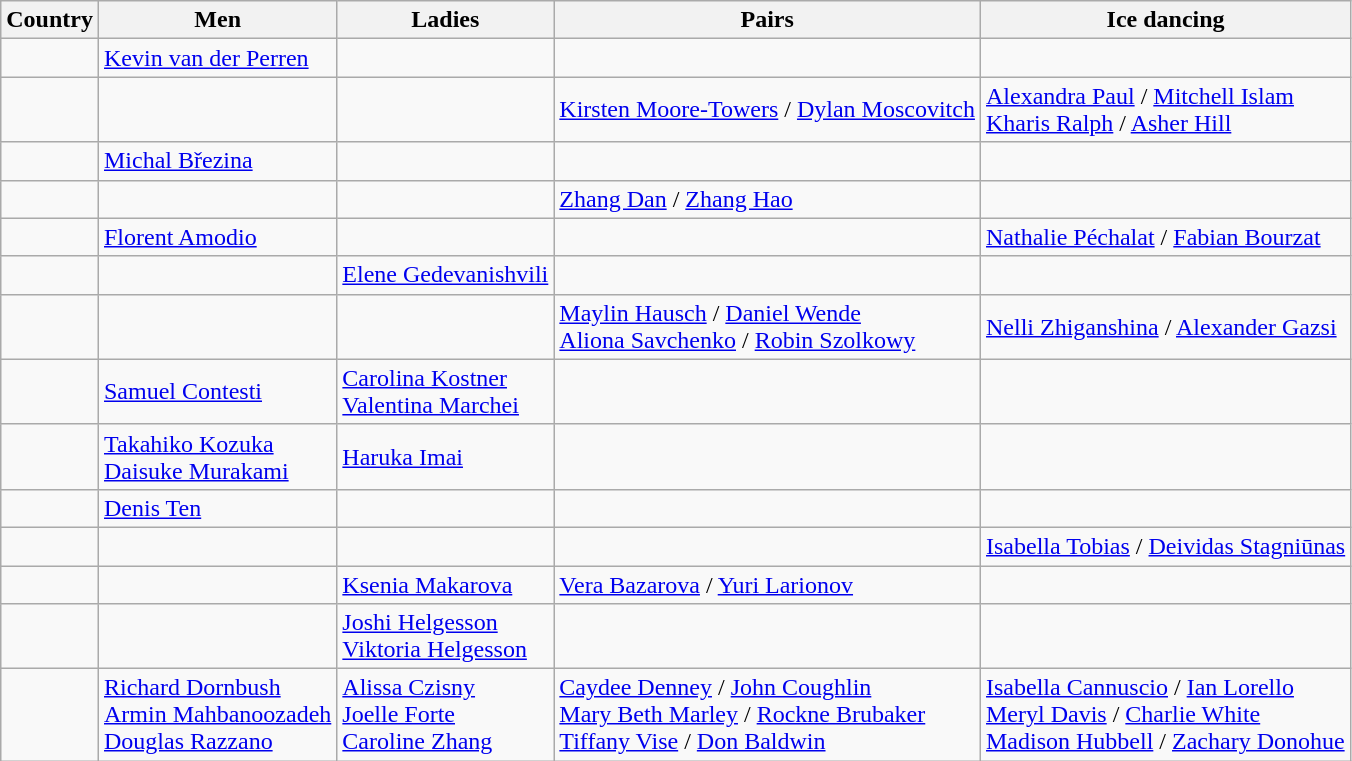<table class="wikitable">
<tr>
<th>Country</th>
<th>Men</th>
<th>Ladies</th>
<th>Pairs</th>
<th>Ice dancing</th>
</tr>
<tr>
<td></td>
<td><a href='#'>Kevin van der Perren</a></td>
<td></td>
<td></td>
<td></td>
</tr>
<tr>
<td></td>
<td></td>
<td></td>
<td><a href='#'>Kirsten Moore-Towers</a> / <a href='#'>Dylan Moscovitch</a></td>
<td><a href='#'>Alexandra Paul</a> / <a href='#'>Mitchell Islam</a> <br> <a href='#'>Kharis Ralph</a> / <a href='#'>Asher Hill</a></td>
</tr>
<tr>
<td></td>
<td><a href='#'>Michal Březina</a></td>
<td></td>
<td></td>
<td></td>
</tr>
<tr>
<td></td>
<td></td>
<td></td>
<td><a href='#'>Zhang Dan</a> / <a href='#'>Zhang Hao</a></td>
<td></td>
</tr>
<tr>
<td></td>
<td><a href='#'>Florent Amodio</a></td>
<td></td>
<td></td>
<td><a href='#'>Nathalie Péchalat</a> / <a href='#'>Fabian Bourzat</a></td>
</tr>
<tr>
<td></td>
<td></td>
<td><a href='#'>Elene Gedevanishvili</a></td>
<td></td>
<td></td>
</tr>
<tr>
<td></td>
<td></td>
<td></td>
<td><a href='#'>Maylin Hausch</a> / <a href='#'>Daniel Wende</a> <br> <a href='#'>Aliona Savchenko</a> / <a href='#'>Robin Szolkowy</a></td>
<td><a href='#'>Nelli Zhiganshina</a> / <a href='#'>Alexander Gazsi</a></td>
</tr>
<tr>
<td></td>
<td><a href='#'>Samuel Contesti</a></td>
<td><a href='#'>Carolina Kostner</a> <br> <a href='#'>Valentina Marchei</a></td>
<td></td>
<td></td>
</tr>
<tr>
<td></td>
<td><a href='#'>Takahiko Kozuka</a> <br> <a href='#'>Daisuke Murakami</a></td>
<td><a href='#'>Haruka Imai</a></td>
<td></td>
<td></td>
</tr>
<tr>
<td></td>
<td><a href='#'>Denis Ten</a></td>
<td></td>
<td></td>
<td></td>
</tr>
<tr>
<td></td>
<td></td>
<td></td>
<td></td>
<td><a href='#'>Isabella Tobias</a> / <a href='#'>Deividas Stagniūnas</a></td>
</tr>
<tr>
<td></td>
<td></td>
<td><a href='#'>Ksenia Makarova</a></td>
<td><a href='#'>Vera Bazarova</a> / <a href='#'>Yuri Larionov</a></td>
<td></td>
</tr>
<tr>
<td></td>
<td></td>
<td><a href='#'>Joshi Helgesson</a> <br> <a href='#'>Viktoria Helgesson</a></td>
<td></td>
<td></td>
</tr>
<tr>
<td></td>
<td><a href='#'>Richard Dornbush</a> <br> <a href='#'>Armin Mahbanoozadeh</a> <br> <a href='#'>Douglas Razzano</a></td>
<td><a href='#'>Alissa Czisny</a> <br> <a href='#'>Joelle Forte</a> <br> <a href='#'>Caroline Zhang</a></td>
<td><a href='#'>Caydee Denney</a> / <a href='#'>John Coughlin</a> <br> <a href='#'>Mary Beth Marley</a> / <a href='#'>Rockne Brubaker</a> <br> <a href='#'>Tiffany Vise</a> / <a href='#'>Don Baldwin</a></td>
<td><a href='#'>Isabella Cannuscio</a> / <a href='#'>Ian Lorello</a> <br> <a href='#'>Meryl Davis</a> / <a href='#'>Charlie White</a> <br> <a href='#'>Madison Hubbell</a> / <a href='#'>Zachary Donohue</a></td>
</tr>
</table>
